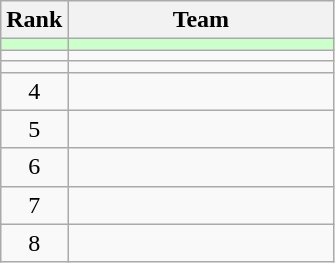<table class="wikitable">
<tr>
<th>Rank</th>
<th width=170>Team</th>
</tr>
<tr bgcolor=#ccffcc>
<td align=center></td>
<td></td>
</tr>
<tr>
<td align=center></td>
<td></td>
</tr>
<tr>
<td align=center></td>
<td></td>
</tr>
<tr>
<td align=center>4</td>
<td></td>
</tr>
<tr>
<td align=center>5</td>
<td></td>
</tr>
<tr>
<td align=center>6</td>
<td></td>
</tr>
<tr>
<td align=center>7</td>
<td></td>
</tr>
<tr>
<td align=center>8</td>
<td></td>
</tr>
</table>
